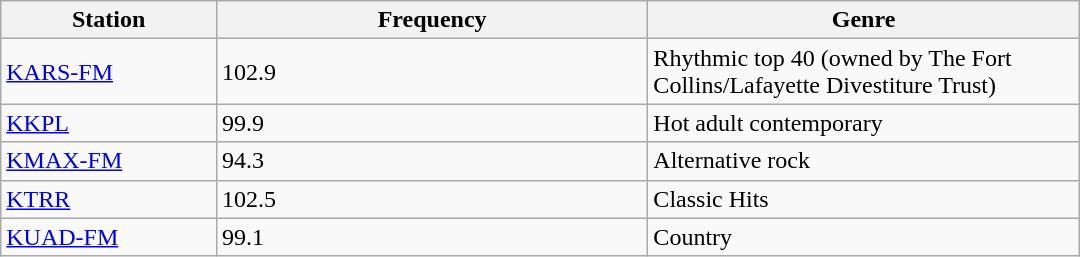<table class="wikitable" style="width:45em;">
<tr>
<th style="width:20%">Station</th>
<th style="width:40%">Frequency</th>
<th style="width:40%">Genre</th>
</tr>
<tr>
<td><a href='#'>KARS-FM</a></td>
<td>102.9</td>
<td>Rhythmic top 40 (owned by The Fort Collins/Lafayette Divestiture Trust)</td>
</tr>
<tr>
<td><a href='#'>KKPL</a></td>
<td>99.9</td>
<td>Hot adult contemporary</td>
</tr>
<tr>
<td><a href='#'>KMAX-FM</a></td>
<td>94.3</td>
<td>Alternative rock</td>
</tr>
<tr>
<td><a href='#'>KTRR</a></td>
<td>102.5</td>
<td>Classic Hits</td>
</tr>
<tr>
<td><a href='#'>KUAD-FM</a></td>
<td>99.1</td>
<td>Country</td>
</tr>
</table>
